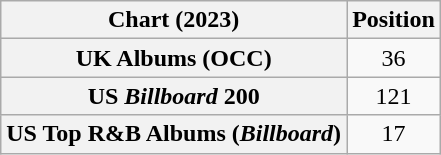<table class="wikitable sortable plainrowheaders" style="text-align:center">
<tr>
<th scope="col">Chart (2023)</th>
<th scope="col">Position</th>
</tr>
<tr>
<th scope="row">UK Albums (OCC)</th>
<td>36</td>
</tr>
<tr>
<th scope="row">US <em>Billboard</em> 200</th>
<td>121</td>
</tr>
<tr>
<th scope="row">US Top R&B Albums (<em>Billboard</em>)</th>
<td>17</td>
</tr>
</table>
